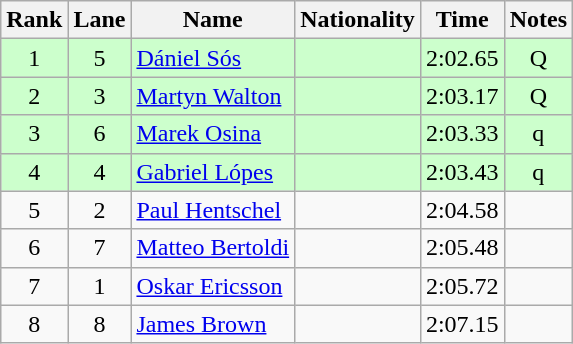<table class="wikitable sortable" style="text-align:center">
<tr>
<th>Rank</th>
<th>Lane</th>
<th>Name</th>
<th>Nationality</th>
<th>Time</th>
<th>Notes</th>
</tr>
<tr bgcolor=ccffcc>
<td>1</td>
<td>5</td>
<td align=left><a href='#'>Dániel Sós</a></td>
<td align=left></td>
<td>2:02.65</td>
<td>Q</td>
</tr>
<tr bgcolor=ccffcc>
<td>2</td>
<td>3</td>
<td align=left><a href='#'>Martyn Walton</a></td>
<td align=left></td>
<td>2:03.17</td>
<td>Q</td>
</tr>
<tr bgcolor=ccffcc>
<td>3</td>
<td>6</td>
<td align=left><a href='#'>Marek Osina</a></td>
<td align=left></td>
<td>2:03.33</td>
<td>q</td>
</tr>
<tr bgcolor=ccffcc>
<td>4</td>
<td>4</td>
<td align=left><a href='#'>Gabriel Lópes</a></td>
<td align=left></td>
<td>2:03.43</td>
<td>q</td>
</tr>
<tr>
<td>5</td>
<td>2</td>
<td align=left><a href='#'>Paul Hentschel</a></td>
<td align=left></td>
<td>2:04.58</td>
<td></td>
</tr>
<tr>
<td>6</td>
<td>7</td>
<td align=left><a href='#'>Matteo Bertoldi</a></td>
<td align=left></td>
<td>2:05.48</td>
<td></td>
</tr>
<tr>
<td>7</td>
<td>1</td>
<td align=left><a href='#'>Oskar Ericsson</a></td>
<td align=left></td>
<td>2:05.72</td>
<td></td>
</tr>
<tr>
<td>8</td>
<td>8</td>
<td align=left><a href='#'>James Brown</a></td>
<td align=left></td>
<td>2:07.15</td>
<td></td>
</tr>
</table>
